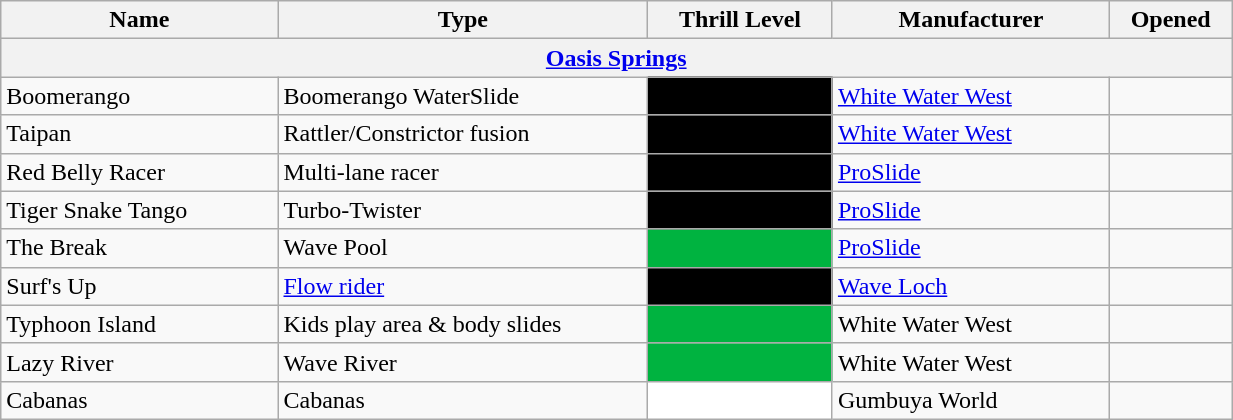<table class="wikitable sortable" style="width: 65%;">
<tr>
<th style="width: 15%">Name</th>
<th style="width: 20%">Type</th>
<th style="width: 10%">Thrill Level</th>
<th style="width: 15%">Manufacturer</th>
<th style="width: 5%">Opened</th>
</tr>
<tr class="sorttop">
<th colspan=5><a href='#'>Oasis Springs</a></th>
</tr>
<tr>
<td>Boomerango</td>
<td>Boomerango WaterSlide</td>
<td style="text-align: center; background-color: black"><strong></strong></td>
<td><a href='#'>White Water West</a></td>
<td style="text-align: center"></td>
</tr>
<tr>
<td>Taipan</td>
<td>Rattler/Constrictor fusion</td>
<td style="text-align: center; background-color: black"><strong></strong></td>
<td><a href='#'>White Water West</a></td>
<td style="text-align: center"></td>
</tr>
<tr>
<td>Red Belly Racer</td>
<td>Multi-lane racer</td>
<td style="text-align: center; background-color: black"><strong></strong></td>
<td><a href='#'>ProSlide</a></td>
<td style="text-align: center"></td>
</tr>
<tr>
<td>Tiger Snake Tango</td>
<td>Turbo-Twister</td>
<td style="text-align: center; background-color: black"><strong></strong></td>
<td><a href='#'>ProSlide</a></td>
<td style="text-align: center"></td>
</tr>
<tr>
<td>The Break</td>
<td>Wave Pool</td>
<td style="text-align: center; background-color: #00B340"><strong></strong></td>
<td><a href='#'>ProSlide</a></td>
<td style="text-align: center"></td>
</tr>
<tr>
<td>Surf's Up</td>
<td><a href='#'>Flow rider</a></td>
<td style="text-align: center; background-color: black"><strong></strong></td>
<td><a href='#'>Wave Loch</a></td>
<td style="text-align: center"></td>
</tr>
<tr>
<td>Typhoon Island</td>
<td>Kids play area & body slides</td>
<td style="text-align: center; background-color: #00B340"><strong></strong></td>
<td>White Water West</td>
<td style="text-align: center"></td>
</tr>
<tr>
<td>Lazy River</td>
<td>Wave River</td>
<td style="text-align: center; background-color: #00B340"><strong></strong></td>
<td>White Water West</td>
<td style="text-align: center"></td>
</tr>
<tr>
<td>Cabanas</td>
<td>Cabanas</td>
<td style="text-align: center; background-color: white"><strong></strong></td>
<td>Gumbuya World</td>
<td style="text-align: center"></td>
</tr>
</table>
